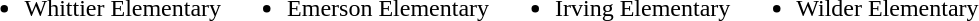<table>
<tr ---- valign="top">
<td><br><ul><li>Whittier Elementary</li></ul></td>
<td><br><ul><li>Emerson Elementary</li></ul></td>
<td><br><ul><li>Irving Elementary</li></ul></td>
<td><br><ul><li>Wilder Elementary</li></ul></td>
</tr>
</table>
